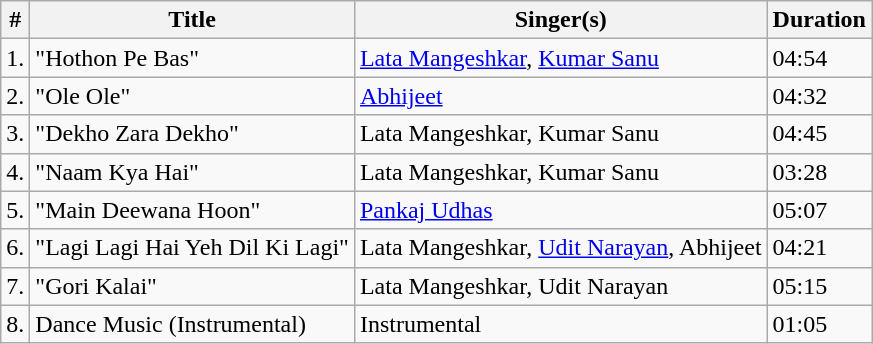<table class="wikitable sortable">
<tr>
<th>#</th>
<th>Title</th>
<th>Singer(s)</th>
<th>Duration</th>
</tr>
<tr>
<td>1.</td>
<td>"Hothon Pe Bas"</td>
<td><a href='#'>Lata Mangeshkar</a>, <a href='#'>Kumar Sanu</a></td>
<td>04:54</td>
</tr>
<tr>
<td>2.</td>
<td>"Ole Ole"</td>
<td><a href='#'>Abhijeet</a></td>
<td>04:32</td>
</tr>
<tr>
<td>3.</td>
<td>"Dekho Zara Dekho"</td>
<td>Lata Mangeshkar, Kumar Sanu</td>
<td>04:45</td>
</tr>
<tr>
<td>4.</td>
<td>"Naam Kya Hai"</td>
<td>Lata Mangeshkar, Kumar Sanu</td>
<td>03:28</td>
</tr>
<tr>
<td>5.</td>
<td>"Main Deewana Hoon"</td>
<td><a href='#'>Pankaj Udhas</a></td>
<td>05:07</td>
</tr>
<tr>
<td>6.</td>
<td>"Lagi Lagi Hai Yeh Dil Ki Lagi"</td>
<td>Lata Mangeshkar, <a href='#'>Udit Narayan</a>, Abhijeet</td>
<td>04:21</td>
</tr>
<tr>
<td>7.</td>
<td>"Gori Kalai"</td>
<td>Lata Mangeshkar, Udit Narayan</td>
<td>05:15</td>
</tr>
<tr>
<td>8.</td>
<td>Dance Music (Instrumental)</td>
<td>Instrumental</td>
<td>01:05</td>
</tr>
</table>
